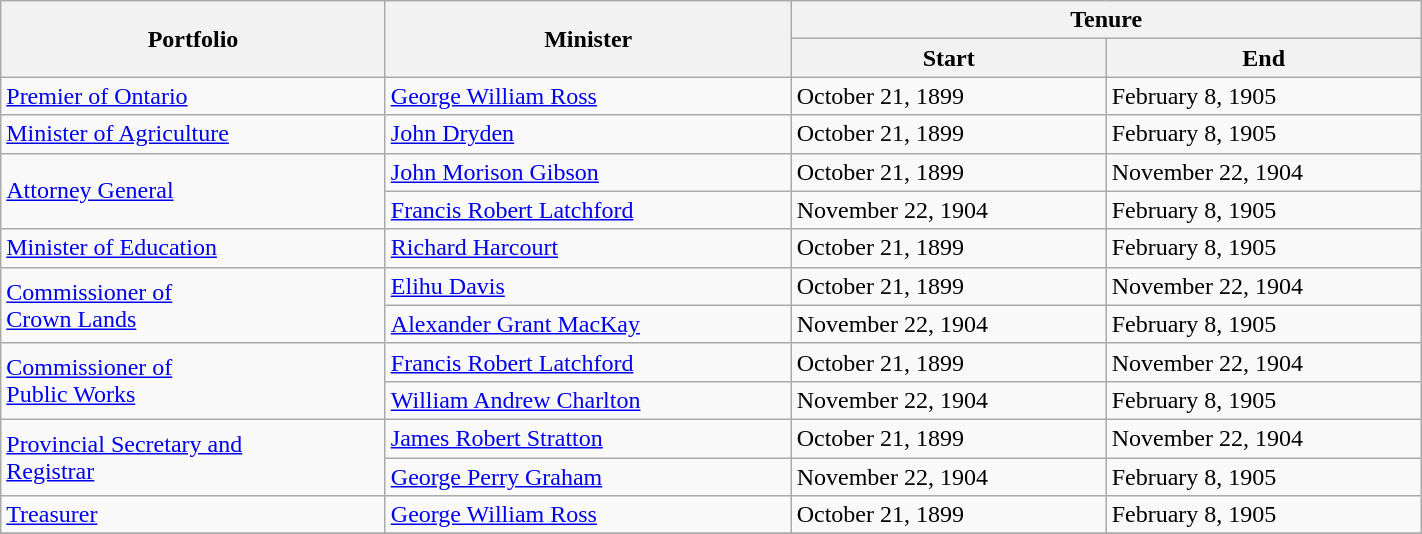<table class="wikitable" style="width: 75%">
<tr>
<th rowspan="2">Portfolio</th>
<th rowspan="2">Minister</th>
<th colspan="2">Tenure</th>
</tr>
<tr>
<th>Start</th>
<th>End</th>
</tr>
<tr>
<td><a href='#'>Premier of Ontario</a></td>
<td><a href='#'>George William Ross</a></td>
<td>October 21, 1899</td>
<td>February 8, 1905</td>
</tr>
<tr>
<td><a href='#'>Minister of Agriculture</a></td>
<td><a href='#'>John Dryden</a></td>
<td>October 21, 1899</td>
<td>February 8, 1905</td>
</tr>
<tr>
<td rowspan="2"><a href='#'>Attorney General</a></td>
<td><a href='#'>John Morison Gibson</a></td>
<td>October 21, 1899</td>
<td>November 22, 1904</td>
</tr>
<tr>
<td><a href='#'>Francis Robert Latchford</a></td>
<td>November 22, 1904</td>
<td>February 8, 1905</td>
</tr>
<tr>
<td><a href='#'>Minister of Education</a></td>
<td><a href='#'>Richard Harcourt</a></td>
<td>October 21, 1899</td>
<td>February 8, 1905</td>
</tr>
<tr>
<td rowspan="2"><a href='#'>Commissioner of <br> Crown Lands</a></td>
<td><a href='#'>Elihu Davis</a></td>
<td>October 21, 1899</td>
<td>November 22, 1904</td>
</tr>
<tr>
<td><a href='#'>Alexander Grant MacKay</a></td>
<td>November 22, 1904</td>
<td>February 8, 1905</td>
</tr>
<tr>
<td rowspan="2"><a href='#'>Commissioner of <br> Public Works</a></td>
<td><a href='#'>Francis Robert Latchford</a></td>
<td>October 21, 1899</td>
<td>November 22, 1904</td>
</tr>
<tr>
<td><a href='#'>William Andrew Charlton</a></td>
<td>November 22, 1904</td>
<td>February 8, 1905</td>
</tr>
<tr>
<td rowspan="2"><a href='#'>Provincial Secretary and <br> Registrar</a></td>
<td><a href='#'>James Robert Stratton</a></td>
<td>October 21, 1899</td>
<td>November 22, 1904</td>
</tr>
<tr>
<td><a href='#'>George Perry Graham</a></td>
<td>November 22, 1904</td>
<td>February 8, 1905</td>
</tr>
<tr>
<td><a href='#'>Treasurer</a></td>
<td><a href='#'>George William Ross</a></td>
<td>October 21, 1899</td>
<td>February 8, 1905</td>
</tr>
<tr>
</tr>
</table>
